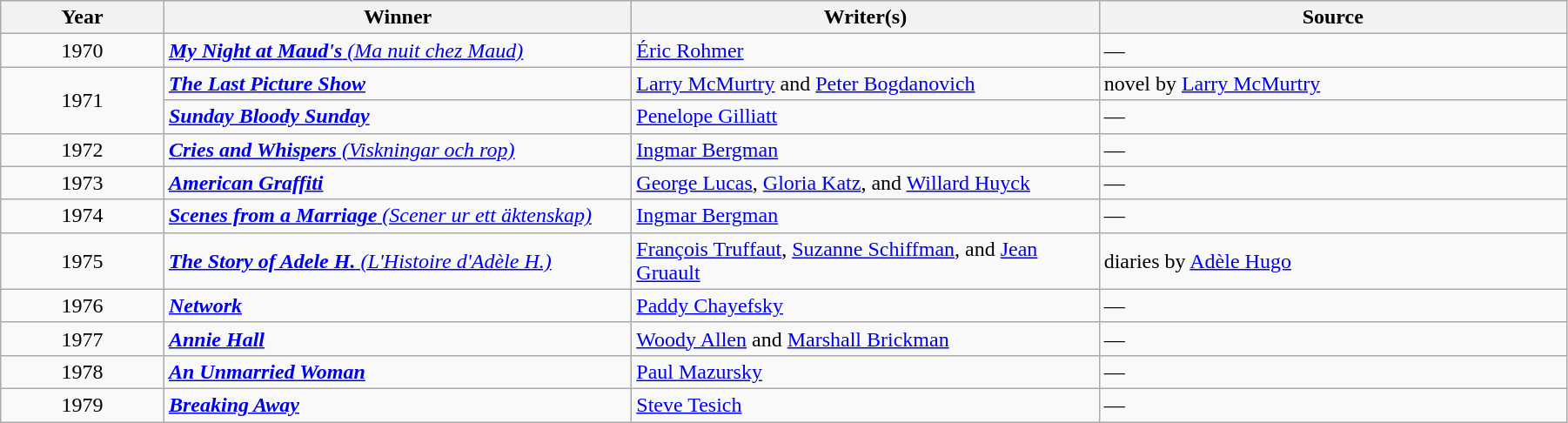<table class="wikitable" width="95%" cellpadding="5">
<tr>
<th width="100"><strong>Year</strong></th>
<th width="300"><strong>Winner</strong></th>
<th width="300"><strong>Writer(s)</strong></th>
<th width="300"><strong>Source</strong></th>
</tr>
<tr>
<td style="text-align:center;">1970</td>
<td><em><a href='#'><strong>My Night at Maud's</strong> (Ma nuit chez Maud)</a></em></td>
<td><a href='#'>Éric Rohmer</a></td>
<td>—</td>
</tr>
<tr>
<td rowspan="2" style="text-align:center;">1971</td>
<td><strong><em><a href='#'>The Last Picture Show</a></em></strong></td>
<td><a href='#'>Larry McMurtry</a> and <a href='#'>Peter Bogdanovich</a></td>
<td>novel by <a href='#'>Larry McMurtry</a></td>
</tr>
<tr>
<td><strong><em><a href='#'>Sunday Bloody Sunday</a></em></strong></td>
<td><a href='#'>Penelope Gilliatt</a></td>
<td>—</td>
</tr>
<tr>
<td style="text-align:center;">1972</td>
<td><em><a href='#'><strong>Cries and Whispers</strong> (Viskningar och rop)</a></em></td>
<td><a href='#'>Ingmar Bergman</a></td>
<td>—</td>
</tr>
<tr>
<td style="text-align:center;">1973</td>
<td><strong><em><a href='#'>American Graffiti</a></em></strong></td>
<td><a href='#'>George Lucas</a>, <a href='#'>Gloria Katz</a>, and <a href='#'>Willard Huyck</a></td>
<td>—</td>
</tr>
<tr>
<td style="text-align:center;">1974</td>
<td><em><a href='#'><strong>Scenes from a Marriage</strong> (Scener ur ett äktenskap)</a></em></td>
<td><a href='#'>Ingmar Bergman</a></td>
<td>—</td>
</tr>
<tr>
<td style="text-align:center;">1975</td>
<td><em><a href='#'><strong>The Story of Adele H.</strong> (L'Histoire d'Adèle H.)</a></em></td>
<td><a href='#'>François Truffaut</a>, <a href='#'>Suzanne Schiffman</a>, and <a href='#'>Jean Gruault</a></td>
<td>diaries by <a href='#'>Adèle Hugo</a></td>
</tr>
<tr>
<td style="text-align:center;">1976</td>
<td><strong><em><a href='#'>Network</a></em></strong></td>
<td><a href='#'>Paddy Chayefsky</a></td>
<td>—</td>
</tr>
<tr>
<td style="text-align:center;">1977</td>
<td><strong><em><a href='#'>Annie Hall</a></em></strong></td>
<td><a href='#'>Woody Allen</a> and <a href='#'>Marshall Brickman</a></td>
<td>—</td>
</tr>
<tr>
<td style="text-align:center;">1978</td>
<td><strong><em><a href='#'>An Unmarried Woman</a></em></strong></td>
<td><a href='#'>Paul Mazursky</a></td>
<td>—</td>
</tr>
<tr>
<td style="text-align:center;">1979</td>
<td><strong><em><a href='#'>Breaking Away</a></em></strong></td>
<td><a href='#'>Steve Tesich</a></td>
<td>—</td>
</tr>
</table>
